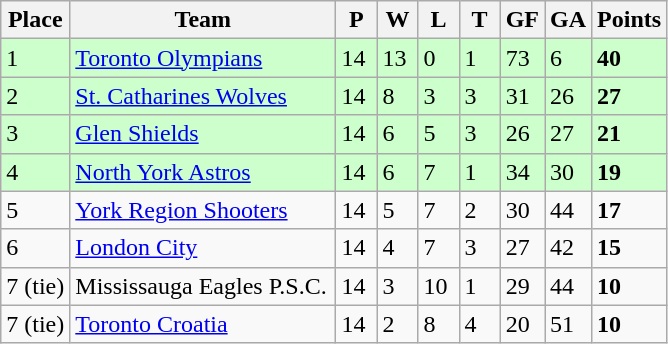<table class="wikitable">
<tr>
<th>Place</th>
<th width="170">Team</th>
<th width="20">P</th>
<th width="20">W</th>
<th width="20">L</th>
<th width="20">T</th>
<th width="20">GF</th>
<th width="20">GA</th>
<th>Points</th>
</tr>
<tr bgcolor=#ccffcc>
<td>1</td>
<td><a href='#'>Toronto Olympians</a></td>
<td>14</td>
<td>13</td>
<td>0</td>
<td>1</td>
<td>73</td>
<td>6</td>
<td><strong>40</strong></td>
</tr>
<tr bgcolor=#ccffcc>
<td>2</td>
<td><a href='#'>St. Catharines Wolves</a></td>
<td>14</td>
<td>8</td>
<td>3</td>
<td>3</td>
<td>31</td>
<td>26</td>
<td><strong>27</strong></td>
</tr>
<tr bgcolor=#ccffcc>
<td>3</td>
<td><a href='#'>Glen Shields</a></td>
<td>14</td>
<td>6</td>
<td>5</td>
<td>3</td>
<td>26</td>
<td>27</td>
<td><strong>21</strong></td>
</tr>
<tr bgcolor=#ccffcc>
<td>4</td>
<td><a href='#'>North York Astros</a></td>
<td>14</td>
<td>6</td>
<td>7</td>
<td>1</td>
<td>34</td>
<td>30</td>
<td><strong>19</strong></td>
</tr>
<tr>
<td>5</td>
<td><a href='#'>York Region Shooters</a></td>
<td>14</td>
<td>5</td>
<td>7</td>
<td>2</td>
<td>30</td>
<td>44</td>
<td><strong>17</strong></td>
</tr>
<tr>
<td>6</td>
<td><a href='#'>London City</a></td>
<td>14</td>
<td>4</td>
<td>7</td>
<td>3</td>
<td>27</td>
<td>42</td>
<td><strong>15</strong></td>
</tr>
<tr>
<td>7 (tie)</td>
<td>Mississauga Eagles P.S.C.</td>
<td>14</td>
<td>3</td>
<td>10</td>
<td>1</td>
<td>29</td>
<td>44</td>
<td><strong>10</strong></td>
</tr>
<tr>
<td>7 (tie)</td>
<td><a href='#'>Toronto Croatia</a></td>
<td>14</td>
<td>2</td>
<td>8</td>
<td>4</td>
<td>20</td>
<td>51</td>
<td><strong>10</strong></td>
</tr>
</table>
